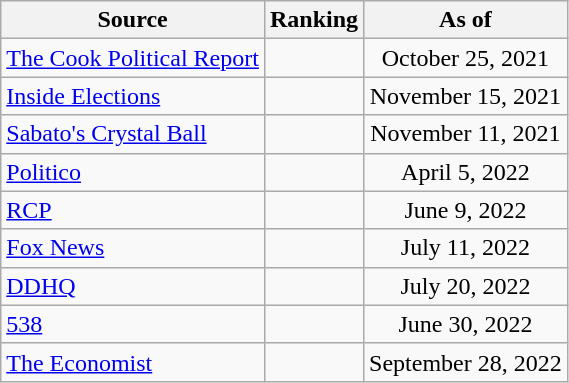<table class="wikitable" style="text-align:center">
<tr>
<th>Source</th>
<th>Ranking</th>
<th>As of</th>
</tr>
<tr>
<td align=left><a href='#'>The Cook Political Report</a></td>
<td></td>
<td>October 25, 2021</td>
</tr>
<tr>
<td align=left><a href='#'>Inside Elections</a></td>
<td></td>
<td>November 15, 2021</td>
</tr>
<tr>
<td align=left><a href='#'>Sabato's Crystal Ball</a></td>
<td></td>
<td>November 11, 2021</td>
</tr>
<tr>
<td align="left"><a href='#'>Politico</a></td>
<td></td>
<td>April 5, 2022</td>
</tr>
<tr>
<td align="left"><a href='#'>RCP</a></td>
<td></td>
<td>June 9, 2022</td>
</tr>
<tr>
<td align=left><a href='#'>Fox News</a></td>
<td></td>
<td>July 11, 2022</td>
</tr>
<tr>
<td align="left"><a href='#'>DDHQ</a></td>
<td></td>
<td>July 20, 2022</td>
</tr>
<tr>
<td align="left"><a href='#'>538</a></td>
<td></td>
<td>June 30, 2022</td>
</tr>
<tr>
<td align="left"><a href='#'>The Economist</a></td>
<td></td>
<td>September 28, 2022</td>
</tr>
</table>
